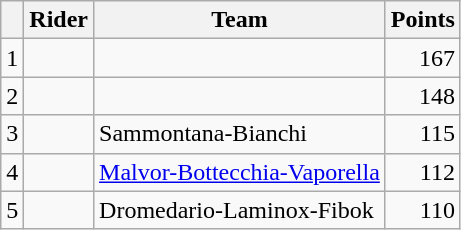<table class="wikitable">
<tr>
<th></th>
<th>Rider</th>
<th>Team</th>
<th>Points</th>
</tr>
<tr>
<td>1</td>
<td> </td>
<td></td>
<td align=right>167</td>
</tr>
<tr>
<td>2</td>
<td></td>
<td></td>
<td align=right>148</td>
</tr>
<tr>
<td>3</td>
<td></td>
<td>Sammontana-Bianchi</td>
<td align=right>115</td>
</tr>
<tr>
<td>4</td>
<td></td>
<td><a href='#'>Malvor-Bottecchia-Vaporella</a></td>
<td align=right>112</td>
</tr>
<tr>
<td>5</td>
<td></td>
<td>Dromedario-Laminox-Fibok</td>
<td align=right>110</td>
</tr>
</table>
